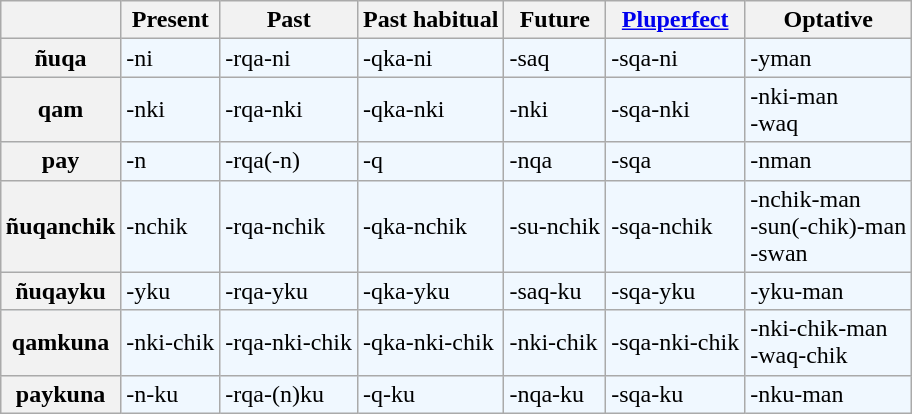<table style="margin:auto;"  class="wikitable">
<tr>
<th></th>
<th>Present</th>
<th>Past</th>
<th>Past habitual</th>
<th>Future</th>
<th><a href='#'>Pluperfect</a></th>
<th>Optative</th>
</tr>
<tr style="background:#f0f8ff;">
<th>ñuqa</th>
<td>-ni</td>
<td>-rqa-ni</td>
<td>-qka-ni</td>
<td>-saq</td>
<td>-sqa-ni</td>
<td>-yman</td>
</tr>
<tr style="background:#f0f8ff;">
<th>qam</th>
<td>-nki</td>
<td>-rqa-nki</td>
<td>-qka-nki</td>
<td>-nki</td>
<td>-sqa-nki</td>
<td>-nki-man<br>-waq</td>
</tr>
<tr style="background:#f0f8ff;">
<th>pay</th>
<td>-n</td>
<td>-rqa(-n)</td>
<td>-q</td>
<td>-nqa</td>
<td>-sqa</td>
<td>-nman</td>
</tr>
<tr style="background:#f0f8ff;">
<th>ñuqanchik</th>
<td>-nchik</td>
<td>-rqa-nchik</td>
<td>-qka-nchik</td>
<td>-su-nchik</td>
<td>-sqa-nchik</td>
<td>-nchik-man<br>-sun(-chik)-man<br>-swan</td>
</tr>
<tr style="background:#f0f8ff;">
<th>ñuqayku</th>
<td>-yku</td>
<td>-rqa-yku</td>
<td>-qka-yku</td>
<td>-saq-ku</td>
<td>-sqa-yku</td>
<td>-yku-man</td>
</tr>
<tr style="background:#f0f8ff;">
<th>qamkuna</th>
<td>-nki-chik</td>
<td>-rqa-nki-chik</td>
<td>-qka-nki-chik</td>
<td>-nki-chik</td>
<td>-sqa-nki-chik</td>
<td>-nki-chik-man<br>-waq-chik</td>
</tr>
<tr style="background:#f0f8ff;">
<th>paykuna</th>
<td>-n-ku</td>
<td>-rqa-(n)ku</td>
<td>-q-ku</td>
<td>-nqa-ku</td>
<td>-sqa-ku</td>
<td>-nku-man</td>
</tr>
</table>
